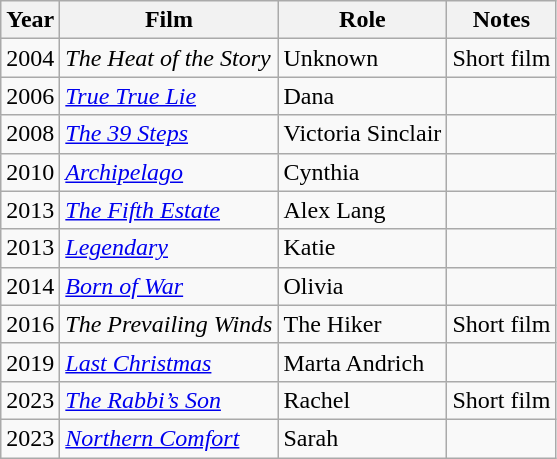<table class="wikitable">
<tr>
<th>Year</th>
<th>Film</th>
<th>Role</th>
<th>Notes</th>
</tr>
<tr>
<td>2004</td>
<td><em>The Heat of the Story</em></td>
<td>Unknown</td>
<td>Short film</td>
</tr>
<tr>
<td>2006</td>
<td><em><a href='#'>True True Lie</a></em></td>
<td>Dana</td>
<td></td>
</tr>
<tr>
<td>2008</td>
<td><em><a href='#'>The 39 Steps</a></em></td>
<td>Victoria Sinclair</td>
<td></td>
</tr>
<tr>
<td>2010</td>
<td><em><a href='#'>Archipelago</a></em></td>
<td>Cynthia</td>
<td></td>
</tr>
<tr>
<td>2013</td>
<td><em><a href='#'>The Fifth Estate</a></em></td>
<td>Alex Lang</td>
<td></td>
</tr>
<tr>
<td>2013</td>
<td><em><a href='#'>Legendary</a></em></td>
<td>Katie</td>
<td></td>
</tr>
<tr>
<td>2014</td>
<td><em><a href='#'>Born of War</a></em></td>
<td>Olivia</td>
<td></td>
</tr>
<tr>
<td>2016</td>
<td><em>The Prevailing Winds</em></td>
<td>The Hiker</td>
<td>Short film</td>
</tr>
<tr>
<td>2019</td>
<td><em><a href='#'>Last Christmas</a></em></td>
<td>Marta Andrich</td>
<td></td>
</tr>
<tr>
<td>2023</td>
<td><em><a href='#'>The Rabbi’s Son</a></em></td>
<td>Rachel</td>
<td>Short film</td>
</tr>
<tr>
<td>2023</td>
<td><em><a href='#'>Northern Comfort</a></em></td>
<td>Sarah</td>
<td></td>
</tr>
</table>
